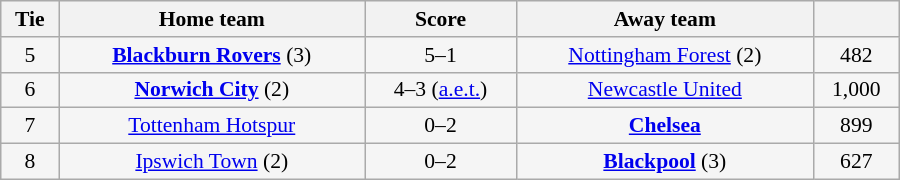<table class="wikitable" style="width: 600px; background:WhiteSmoke; text-align:center; font-size:90%">
<tr>
<th>Tie</th>
<th>Home team</th>
<th>Score</th>
<th>Away team</th>
<th></th>
</tr>
<tr>
<td>5</td>
<td><strong><a href='#'>Blackburn Rovers</a></strong> (3)</td>
<td>5–1</td>
<td><a href='#'>Nottingham Forest</a> (2)</td>
<td>482</td>
</tr>
<tr>
<td>6</td>
<td><strong><a href='#'>Norwich City</a></strong> (2)</td>
<td>4–3 (<a href='#'>a.e.t.</a>)</td>
<td><a href='#'>Newcastle United</a></td>
<td>1,000</td>
</tr>
<tr AET>
<td>7</td>
<td><a href='#'>Tottenham Hotspur</a></td>
<td>0–2</td>
<td><strong><a href='#'>Chelsea</a></strong></td>
<td>899</td>
</tr>
<tr>
<td>8</td>
<td><a href='#'>Ipswich Town</a> (2)</td>
<td>0–2</td>
<td><strong><a href='#'>Blackpool</a></strong> (3)</td>
<td>627</td>
</tr>
</table>
